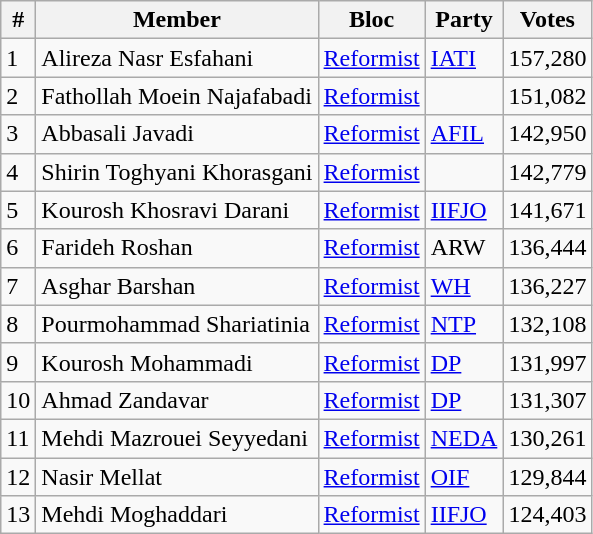<table class=wikitable style=text-align:left>
<tr>
<th>#</th>
<th>Member</th>
<th>Bloc</th>
<th>Party</th>
<th>Votes</th>
</tr>
<tr>
<td>1</td>
<td>Alireza Nasr Esfahani</td>
<td><a href='#'>Reformist</a></td>
<td><a href='#'>IATI</a></td>
<td>157,280</td>
</tr>
<tr>
<td>2</td>
<td>Fathollah Moein Najafabadi</td>
<td><a href='#'>Reformist</a></td>
<td></td>
<td>151,082</td>
</tr>
<tr>
<td>3</td>
<td>Abbasali Javadi</td>
<td><a href='#'>Reformist</a></td>
<td><a href='#'>AFIL</a></td>
<td>142,950</td>
</tr>
<tr>
<td>4</td>
<td>Shirin Toghyani Khorasgani</td>
<td><a href='#'>Reformist</a></td>
<td></td>
<td>142,779</td>
</tr>
<tr>
<td>5</td>
<td>Kourosh Khosravi Darani</td>
<td><a href='#'>Reformist</a></td>
<td><a href='#'>IIFJO</a></td>
<td>141,671</td>
</tr>
<tr>
<td>6</td>
<td>Farideh Roshan</td>
<td><a href='#'>Reformist</a></td>
<td><abbr>ARW</abbr></td>
<td>136,444</td>
</tr>
<tr>
<td>7</td>
<td>Asghar Barshan</td>
<td><a href='#'>Reformist</a></td>
<td><a href='#'>WH</a></td>
<td>136,227</td>
</tr>
<tr>
<td>8</td>
<td>Pourmohammad Shariatinia</td>
<td><a href='#'>Reformist</a></td>
<td><a href='#'>NTP</a></td>
<td>132,108</td>
</tr>
<tr>
<td>9</td>
<td>Kourosh Mohammadi</td>
<td><a href='#'>Reformist</a></td>
<td><a href='#'>DP</a></td>
<td>131,997</td>
</tr>
<tr>
<td>10</td>
<td>Ahmad Zandavar</td>
<td><a href='#'>Reformist</a></td>
<td><a href='#'>DP</a></td>
<td>131,307</td>
</tr>
<tr>
<td>11</td>
<td>Mehdi Mazrouei Seyyedani</td>
<td><a href='#'>Reformist</a></td>
<td><a href='#'>NEDA</a></td>
<td>130,261</td>
</tr>
<tr>
<td>12</td>
<td>Nasir Mellat</td>
<td><a href='#'>Reformist</a></td>
<td><a href='#'>OIF</a></td>
<td>129,844</td>
</tr>
<tr>
<td>13</td>
<td>Mehdi Moghaddari</td>
<td><a href='#'>Reformist</a></td>
<td><a href='#'>IIFJO</a></td>
<td>124,403</td>
</tr>
</table>
